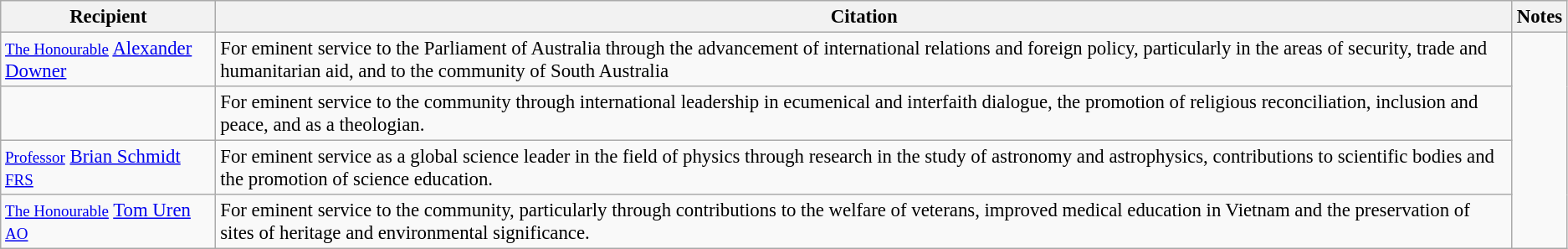<table class="wikitable" style="font-size:95%;">
<tr>
<th>Recipient</th>
<th>Citation</th>
<th>Notes</th>
</tr>
<tr>
<td><small><a href='#'>The Honourable</a></small> <a href='#'>Alexander Downer</a></td>
<td>For eminent service to the Parliament  of Australia through the advancement of international relations and foreign policy, particularly in the areas of security, trade and humanitarian aid, and to the community of South Australia</td>
<td rowspan=4></td>
</tr>
<tr>
<td></td>
<td>For eminent service to the community through international leadership in ecumenical and interfaith dialogue, the promotion of religious reconciliation, inclusion and peace, and as a theologian.</td>
</tr>
<tr>
<td><small><a href='#'>Professor</a></small> <a href='#'>Brian Schmidt</a> <small><a href='#'>FRS</a></small></td>
<td>For eminent service as a global science leader in the field of physics through research in the study of astronomy and astrophysics, contributions to scientific bodies and the promotion of science education.</td>
</tr>
<tr>
<td><small><a href='#'>The Honourable</a></small> <a href='#'>Tom Uren</a> <small><a href='#'>AO</a></small></td>
<td>For eminent service to the community, particularly through contributions to the welfare of veterans, improved medical education in Vietnam and the preservation of sites of heritage and environmental significance.</td>
</tr>
</table>
